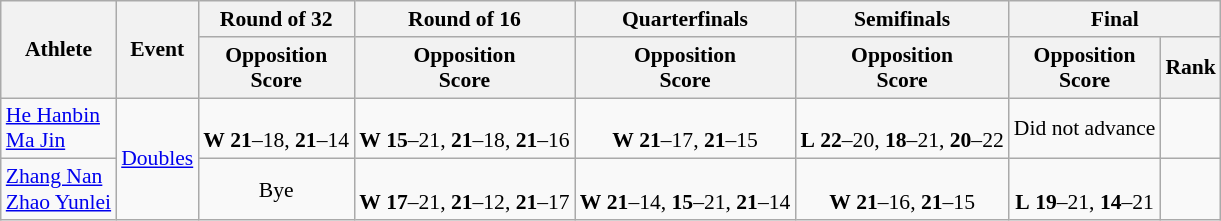<table class=wikitable style="font-size:90%">
<tr>
<th rowspan=2>Athlete</th>
<th rowspan=2>Event</th>
<th>Round of 32</th>
<th>Round of 16</th>
<th>Quarterfinals</th>
<th>Semifinals</th>
<th colspan=2>Final</th>
</tr>
<tr>
<th>Opposition<br>Score</th>
<th>Opposition<br>Score</th>
<th>Opposition<br>Score</th>
<th>Opposition<br>Score</th>
<th>Opposition<br>Score</th>
<th>Rank</th>
</tr>
<tr>
<td><a href='#'>He Hanbin</a> <br> <a href='#'>Ma Jin</a></td>
<td rowspan=2><a href='#'>Doubles</a></td>
<td align=center><br><strong>W</strong> <strong>21</strong>–18, <strong>21</strong>–14</td>
<td align=center><br><strong>W</strong> <strong>15</strong>–21, <strong>21</strong>–18, <strong>21</strong>–16</td>
<td align=center><br><strong>W</strong> <strong>21</strong>–17, <strong>21</strong>–15</td>
<td align=center><br><strong>L</strong> <strong>22</strong>–20, <strong>18</strong>–21, <strong>20</strong>–22</td>
<td align=center>Did not advance</td>
<td align=center></td>
</tr>
<tr>
<td><a href='#'>Zhang Nan</a> <br> <a href='#'>Zhao Yunlei</a></td>
<td align=center>Bye</td>
<td align=center><br><strong>W</strong> <strong>17</strong>–21, <strong>21</strong>–12, <strong>21</strong>–17</td>
<td align=center><br><strong>W</strong> <strong>21</strong>–14, <strong>15</strong>–21, <strong>21</strong>–14</td>
<td align=center><br><strong>W</strong> <strong>21</strong>–16, <strong>21</strong>–15</td>
<td align=center><br><strong>L</strong> <strong>19</strong>–21, <strong>14</strong>–21</td>
<td align=center></td>
</tr>
</table>
